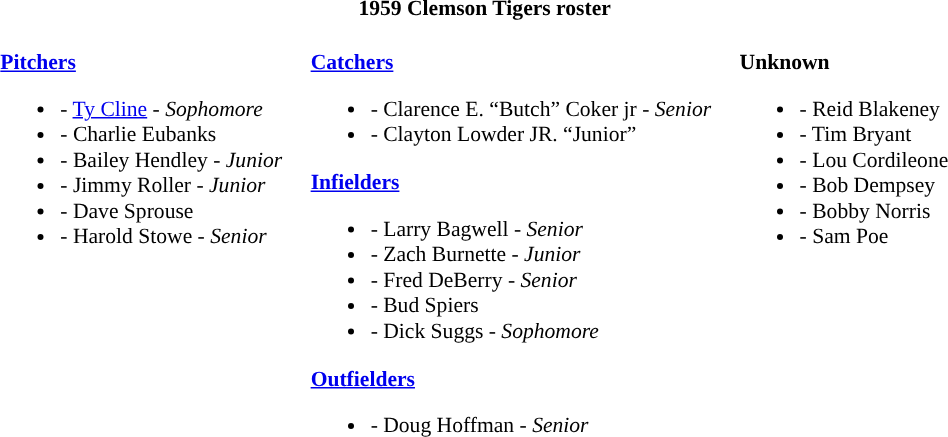<table class="toccolours" style="border-collapse:collapse; font-size:90%;">
<tr>
<th colspan="9">1959 Clemson Tigers roster</th>
</tr>
<tr>
</tr>
<tr>
<td width="03"> </td>
<td valign="top"></td>
<td width="03"> </td>
<td valign="top"><br><strong><a href='#'>Pitchers</a></strong><ul><li>- <a href='#'>Ty Cline</a> - <em>Sophomore</em></li><li>- Charlie Eubanks</li><li>- Bailey Hendley - <em>Junior</em></li><li>- Jimmy Roller - <em>Junior</em></li><li>- Dave Sprouse</li><li>- Harold Stowe - <em>Senior</em></li></ul></td>
<td width="15"> </td>
<td valign="top"><br><strong><a href='#'>Catchers</a></strong><ul><li>- Clarence E. “Butch” Coker jr - <em>Senior</em></li><li>- Clayton Lowder JR. “Junior”</li></ul><strong><a href='#'>Infielders</a></strong><ul><li>- Larry Bagwell - <em>Senior</em></li><li>- Zach Burnette - <em>Junior</em></li><li>- Fred DeBerry - <em>Senior</em></li><li>- Bud Spiers</li><li>- Dick Suggs - <em>Sophomore</em></li></ul><strong><a href='#'>Outfielders</a></strong><ul><li>- Doug Hoffman - <em>Senior</em></li></ul></td>
<td width="15"> </td>
<td valign="top"><br><strong>Unknown</strong><ul><li>- Reid Blakeney</li><li>- Tim Bryant</li><li>- Lou Cordileone</li><li>- Bob Dempsey</li><li>- Bobby Norris</li><li>- Sam Poe</li></ul></td>
<td width="25"> </td>
</tr>
</table>
